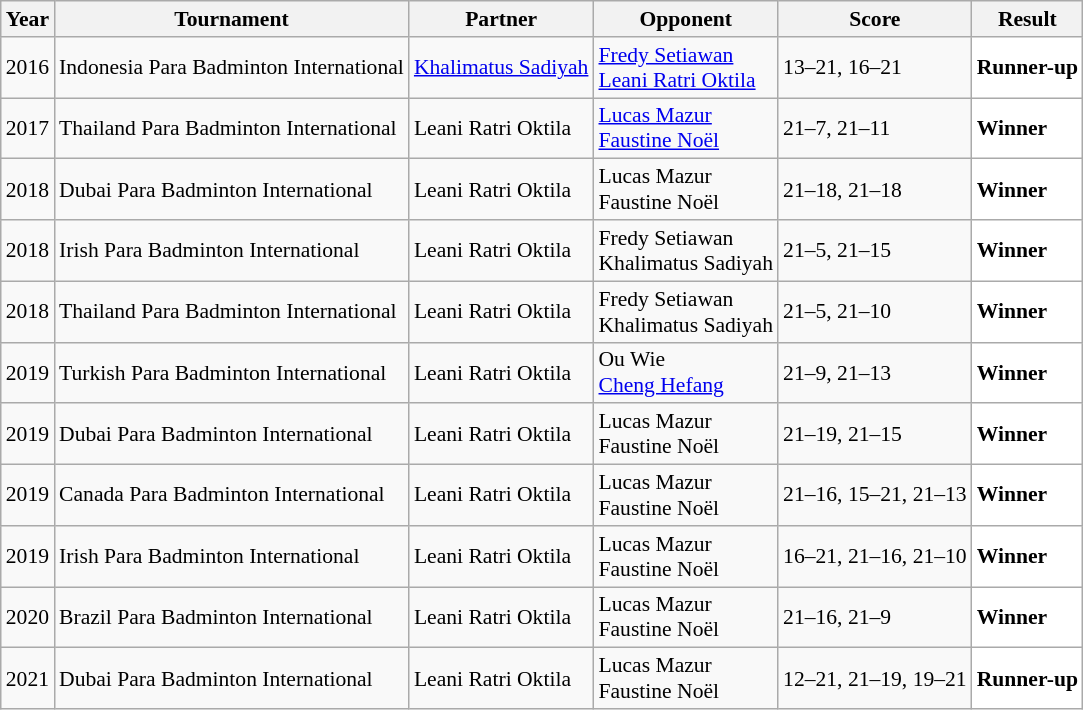<table class="sortable wikitable" style="font-size: 90%;">
<tr>
<th>Year</th>
<th>Tournament</th>
<th>Partner</th>
<th>Opponent</th>
<th>Score</th>
<th>Result</th>
</tr>
<tr>
<td align="center">2016</td>
<td align="left">Indonesia Para Badminton International</td>
<td align="left"> <a href='#'>Khalimatus Sadiyah</a></td>
<td align="left"> <a href='#'>Fredy Setiawan</a><br> <a href='#'>Leani Ratri Oktila</a></td>
<td align="left">13–21, 16–21</td>
<td style="text-align:left; background:white"> <strong>Runner-up</strong></td>
</tr>
<tr>
<td align="center">2017</td>
<td align="left">Thailand Para Badminton International</td>
<td align="left"> Leani Ratri Oktila</td>
<td align="left"> <a href='#'>Lucas Mazur</a><br> <a href='#'>Faustine Noël</a></td>
<td align="left">21–7, 21–11</td>
<td style="text-align:left; background:white"> <strong>Winner</strong></td>
</tr>
<tr>
<td align="center">2018</td>
<td align="left">Dubai Para Badminton International</td>
<td align="left"> Leani Ratri Oktila</td>
<td align="left"> Lucas Mazur<br> Faustine Noël</td>
<td align="left">21–18, 21–18</td>
<td style="text-align:left; background:white"> <strong>Winner</strong></td>
</tr>
<tr>
<td align="center">2018</td>
<td align="left">Irish Para Badminton International</td>
<td align="left"> Leani Ratri Oktila</td>
<td align="left"> Fredy Setiawan<br> Khalimatus Sadiyah</td>
<td align="left">21–5, 21–15</td>
<td style="text-align:left; background:white"> <strong>Winner</strong></td>
</tr>
<tr>
<td align="center">2018</td>
<td align="left">Thailand Para Badminton International</td>
<td align="left"> Leani Ratri Oktila</td>
<td align="left"> Fredy Setiawan<br> Khalimatus Sadiyah</td>
<td align="left">21–5, 21–10</td>
<td style="text-align:left; background:white"> <strong>Winner</strong></td>
</tr>
<tr>
<td align="center">2019</td>
<td align="left">Turkish Para Badminton International</td>
<td align="left"> Leani Ratri Oktila</td>
<td align="left"> Ou Wie<br> <a href='#'>Cheng Hefang</a></td>
<td align="left">21–9, 21–13</td>
<td style="text-align:left; background:white"> <strong>Winner</strong></td>
</tr>
<tr>
<td align="center">2019</td>
<td align="left">Dubai Para Badminton International</td>
<td align="left"> Leani Ratri Oktila</td>
<td align="left"> Lucas Mazur<br> Faustine Noël</td>
<td align="left">21–19, 21–15</td>
<td style="text-align:left; background:white"> <strong>Winner</strong></td>
</tr>
<tr>
<td align="center">2019</td>
<td align="left">Canada Para Badminton International</td>
<td align="left"> Leani Ratri Oktila</td>
<td align="left"> Lucas Mazur<br> Faustine Noël</td>
<td align="left">21–16, 15–21, 21–13</td>
<td style="text-align:left; background:white"> <strong>Winner</strong></td>
</tr>
<tr>
<td align="center">2019</td>
<td align="left">Irish Para Badminton International</td>
<td align="left"> Leani Ratri Oktila</td>
<td align="left"> Lucas Mazur<br> Faustine Noël</td>
<td align="left">16–21, 21–16, 21–10</td>
<td style="text-align:left; background:white"> <strong>Winner</strong></td>
</tr>
<tr>
<td align="center">2020</td>
<td align="left">Brazil Para Badminton International</td>
<td align="left"> Leani Ratri Oktila</td>
<td align="left"> Lucas Mazur<br> Faustine Noël</td>
<td align="left">21–16, 21–9</td>
<td style="text-align:left; background:white"> <strong>Winner</strong></td>
</tr>
<tr>
<td align="center">2021</td>
<td align="left">Dubai Para Badminton International</td>
<td align="left"> Leani Ratri Oktila</td>
<td align="left"> Lucas Mazur<br> Faustine Noël</td>
<td align="left">12–21, 21–19, 19–21</td>
<td style="text-align:left; background:white"> <strong>Runner-up</strong></td>
</tr>
</table>
